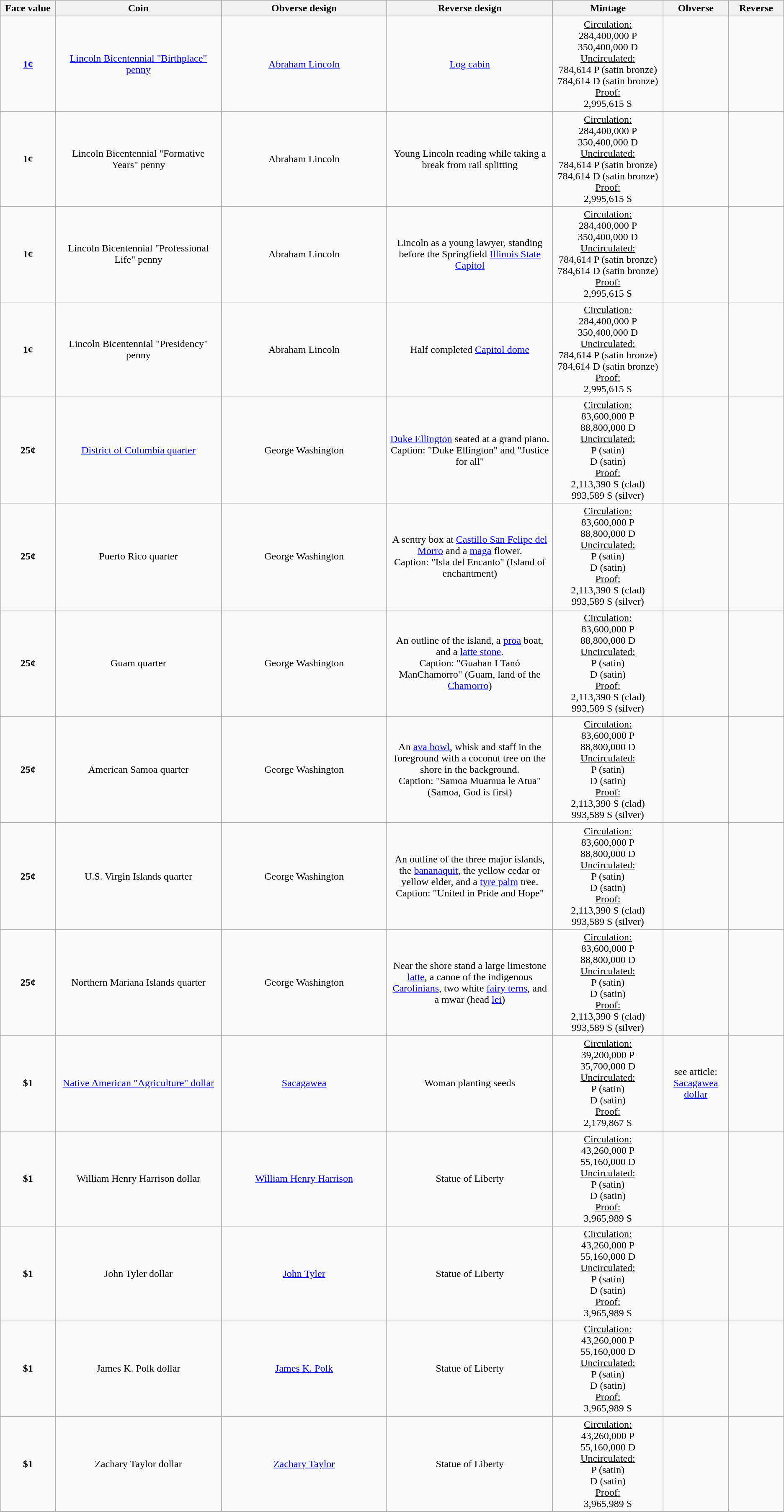<table class="wikitable">
<tr>
<th width="5%">Face value</th>
<th width="15%">Coin</th>
<th width="15%">Obverse design</th>
<th width="15%">Reverse design</th>
<th width="10%">Mintage</th>
<th width="5%">Obverse</th>
<th width="5%">Reverse</th>
</tr>
<tr>
<td align="center"><strong><a href='#'>1¢</a></strong></td>
<td align="center"><a href='#'>Lincoln Bicentennial "Birthplace" penny</a></td>
<td align="center"><a href='#'>Abraham Lincoln</a></td>
<td align="center"><a href='#'>Log cabin</a></td>
<td align="center"><u>Circulation:</u><br>284,400,000 P<br>350,400,000 D<br><u>Uncirculated:</u><br>784,614 P (satin bronze)<br>784,614 D (satin bronze)<br><u>Proof:</u><br>2,995,615 S</td>
<td></td>
<td></td>
</tr>
<tr>
<td align="center"><strong>1¢</strong></td>
<td align="center">Lincoln Bicentennial "Formative Years" penny</td>
<td align="center">Abraham Lincoln</td>
<td align="center">Young Lincoln reading while taking a break from rail splitting</td>
<td align="center"><u>Circulation:</u><br>284,400,000 P<br>350,400,000 D<br><u>Uncirculated:</u><br>784,614 P (satin bronze)<br>784,614 D (satin bronze)<br><u>Proof:</u><br>2,995,615 S</td>
<td></td>
<td></td>
</tr>
<tr>
<td align="center"><strong>1¢</strong></td>
<td align="center">Lincoln Bicentennial "Professional Life" penny</td>
<td align="center">Abraham Lincoln</td>
<td align="center">Lincoln as a young lawyer, standing before the Springfield <a href='#'>Illinois State Capitol</a></td>
<td align="center"><u>Circulation:</u><br>284,400,000 P<br>350,400,000 D<br><u>Uncirculated:</u><br>784,614 P (satin bronze)<br>784,614 D (satin bronze)<br><u>Proof:</u><br>2,995,615 S</td>
<td></td>
<td></td>
</tr>
<tr>
<td align="center"><strong>1¢</strong></td>
<td align="center">Lincoln Bicentennial "Presidency" penny</td>
<td align="center">Abraham Lincoln</td>
<td align="center">Half completed <a href='#'>Capitol dome</a></td>
<td align="center"><u>Circulation:</u><br>284,400,000 P<br>350,400,000 D<br><u>Uncirculated:</u><br>784,614 P (satin bronze)<br>784,614 D (satin bronze)<br><u>Proof:</u><br>2,995,615 S</td>
<td></td>
<td></td>
</tr>
<tr>
<td align="center"><strong>25¢</strong></td>
<td align="center"><a href='#'>District of Columbia quarter</a></td>
<td align="center">George Washington</td>
<td align="center"><a href='#'>Duke Ellington</a> seated at a grand piano.<br>Caption: "Duke Ellington" and "Justice for all"</td>
<td align="center"><u>Circulation:</u><br>83,600,000 P<br>88,800,000 D<br><u>Uncirculated:</u><br> P (satin)<br> D (satin)<br><u>Proof:</u><br>2,113,390 S (clad)<br>993,589 S (silver)</td>
<td></td>
<td></td>
</tr>
<tr>
<td align="center"><strong>25¢</strong></td>
<td align="center">Puerto Rico quarter</td>
<td align="center">George Washington</td>
<td align="center">A sentry box at <a href='#'>Castillo San Felipe del Morro</a> and a <a href='#'>maga</a> flower.<br>Caption: "Isla del Encanto" (Island of enchantment)</td>
<td align="center"><u>Circulation:</u><br>83,600,000 P<br>88,800,000 D<br><u>Uncirculated:</u><br> P (satin)<br> D (satin)<br><u>Proof:</u><br>2,113,390 S (clad)<br>993,589 S (silver)</td>
<td></td>
<td></td>
</tr>
<tr>
<td align="center"><strong>25¢</strong></td>
<td align="center">Guam quarter</td>
<td align="center">George Washington</td>
<td align="center">An outline of the island, a <a href='#'>proa</a> boat, and a <a href='#'>latte stone</a>.<br>Caption: "Guahan I Tanó ManChamorro" (Guam, land of the <a href='#'>Chamorro</a>)</td>
<td align="center"><u>Circulation:</u><br>83,600,000 P<br>88,800,000 D<br><u>Uncirculated:</u><br> P (satin)<br> D (satin)<br><u>Proof:</u><br>2,113,390 S (clad)<br>993,589 S (silver)</td>
<td></td>
<td></td>
</tr>
<tr>
<td align="center"><strong>25¢</strong></td>
<td align="center">American Samoa quarter</td>
<td align="center">George Washington</td>
<td align="center">An <a href='#'>ava bowl</a>, whisk and staff in the foreground with a coconut tree on the shore in the background.<br>Caption: "Samoa Muamua le Atua" (Samoa, God is first)</td>
<td align="center"><u>Circulation:</u><br>83,600,000 P<br>88,800,000 D<br><u>Uncirculated:</u><br> P (satin)<br> D (satin)<br><u>Proof:</u><br>2,113,390 S (clad)<br>993,589 S (silver)</td>
<td></td>
<td></td>
</tr>
<tr>
<td align="center"><strong>25¢</strong></td>
<td align="center">U.S. Virgin Islands quarter</td>
<td align="center">George Washington</td>
<td align="center">An outline of the three major islands, the <a href='#'>bananaquit</a>, the yellow cedar or yellow elder, and a <a href='#'>tyre palm</a> tree.<br>Caption: "United in Pride and Hope"</td>
<td align="center"><u>Circulation:</u><br>83,600,000 P<br>88,800,000 D<br><u>Uncirculated:</u><br> P (satin)<br> D (satin)<br><u>Proof:</u><br>2,113,390 S (clad)<br>993,589 S (silver)</td>
<td></td>
<td></td>
</tr>
<tr>
<td align="center"><strong>25¢</strong></td>
<td align="center">Northern Mariana Islands quarter</td>
<td align="center">George Washington</td>
<td align="center">Near the shore stand a large limestone <a href='#'>latte</a>, a canoe of the indigenous <a href='#'>Carolinians</a>, two white <a href='#'>fairy terns</a>, and a mwar (head <a href='#'>lei</a>)</td>
<td align="center"><u>Circulation:</u><br>83,600,000 P<br>88,800,000 D<br><u>Uncirculated:</u><br> P (satin)<br> D (satin)<br><u>Proof:</u><br>2,113,390 S (clad)<br>993,589 S (silver)</td>
<td></td>
<td></td>
</tr>
<tr>
<td align="center"><strong>$1</strong></td>
<td align="center"><a href='#'>Native American "Agriculture" dollar</a></td>
<td align="center"><a href='#'>Sacagawea</a></td>
<td align="center">Woman planting seeds</td>
<td align="center"><u>Circulation:</u><br>39,200,000 P<br>35,700,000 D<br><u>Uncirculated:</u><br> P (satin)<br> D (satin)<br><u>Proof:</u><br>2,179,867 S</td>
<td align="center">see article: <a href='#'>Sacagawea dollar</a></td>
<td></td>
</tr>
<tr>
<td align="center"><strong>$1</strong></td>
<td align="center">William Henry Harrison dollar</td>
<td align="center"><a href='#'>William Henry Harrison</a></td>
<td align="center">Statue of Liberty</td>
<td align="center"><u>Circulation:</u><br>43,260,000 P<br>55,160,000 D<br><u>Uncirculated:</u><br> P (satin)<br> D (satin)<br><u>Proof:</u><br>3,965,989 S</td>
<td></td>
<td></td>
</tr>
<tr>
<td align="center"><strong>$1</strong></td>
<td align="center">John Tyler dollar</td>
<td align="center"><a href='#'>John Tyler</a></td>
<td align="center">Statue of Liberty</td>
<td align="center"><u>Circulation:</u><br>43,260,000 P<br>55,160,000 D<br><u>Uncirculated:</u><br> P (satin)<br> D (satin)<br><u>Proof:</u><br>3,965,989 S</td>
<td></td>
<td></td>
</tr>
<tr>
<td align="center"><strong>$1</strong></td>
<td align="center">James K. Polk dollar</td>
<td align="center"><a href='#'>James K. Polk</a></td>
<td align="center">Statue of Liberty</td>
<td align="center"><u>Circulation:</u><br>43,260,000 P<br>55,160,000 D<br><u>Uncirculated:</u><br> P (satin)<br> D (satin)<br><u>Proof:</u><br>3,965,989 S</td>
<td></td>
<td></td>
</tr>
<tr>
<td align="center"><strong>$1</strong></td>
<td align="center">Zachary Taylor dollar</td>
<td align="center"><a href='#'>Zachary Taylor</a></td>
<td align="center">Statue of Liberty</td>
<td align="center"><u>Circulation:</u><br>43,260,000 P<br>55,160,000 D<br><u>Uncirculated:</u><br> P (satin)<br> D (satin)<br><u>Proof:</u><br>3,965,989 S</td>
<td></td>
<td></td>
</tr>
</table>
